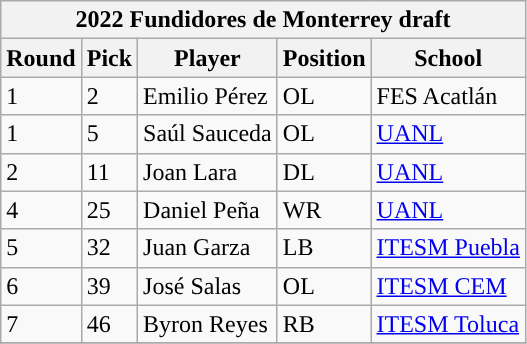<table class="wikitable" style="text-align:left">
<tr>
<th colspan=5>2022 Fundidores de Monterrey draft</th>
</tr>
<tr>
<th>Round</th>
<th>Pick</th>
<th>Player</th>
<th>Position</th>
<th>School</th>
</tr>
<tr>
<td>1</td>
<td>2</td>
<td>Emilio Pérez</td>
<td>OL</td>
<td>FES Acatlán</td>
</tr>
<tr>
<td>1</td>
<td>5</td>
<td>Saúl Sauceda</td>
<td>OL</td>
<td><a href='#'>UANL</a></td>
</tr>
<tr>
<td>2</td>
<td>11</td>
<td>Joan Lara</td>
<td>DL</td>
<td><a href='#'>UANL</a></td>
</tr>
<tr>
<td>4</td>
<td>25</td>
<td>Daniel Peña</td>
<td>WR</td>
<td><a href='#'>UANL</a></td>
</tr>
<tr>
<td>5</td>
<td>32</td>
<td>Juan Garza</td>
<td>LB</td>
<td><a href='#'>ITESM Puebla</a></td>
</tr>
<tr>
<td>6</td>
<td>39</td>
<td>José Salas</td>
<td>OL</td>
<td><a href='#'>ITESM CEM</a></td>
</tr>
<tr>
<td>7</td>
<td>46</td>
<td>Byron Reyes</td>
<td>RB</td>
<td><a href='#'>ITESM Toluca</a></td>
</tr>
<tr>
</tr>
</table>
